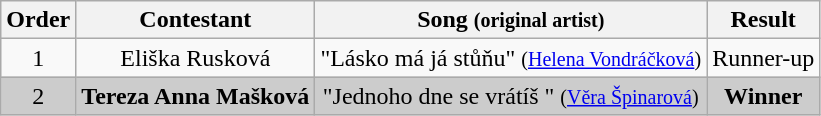<table class="wikitable plainrowheaders" style="text-align:center;">
<tr>
<th scope="col">Order</th>
<th scope="col">Contestant</th>
<th scope="col">Song <small>(original artist)</small></th>
<th scope="col">Result</th>
</tr>
<tr>
<td>1</td>
<td>Eliška Rusková</td>
<td>"Lásko má já stůňu" <small>(<a href='#'>Helena Vondráčková</a>)</small></td>
<td>Runner-up</td>
</tr>
<tr style="background:#ccc;">
<td>2</td>
<td><strong>Tereza Anna Mašková</strong></td>
<td>"Jednoho dne se vrátíš " <small>(<a href='#'>Věra Špinarová</a>)</small></td>
<td><strong>Winner</strong></td>
</tr>
</table>
